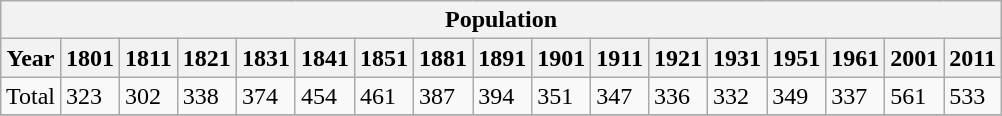<table class="wikitable" style="margin: 1em auto 1em auto;">
<tr>
<th colspan="17">Population</th>
</tr>
<tr>
<th>Year</th>
<th>1801</th>
<th>1811</th>
<th>1821</th>
<th>1831</th>
<th>1841</th>
<th>1851</th>
<th>1881</th>
<th>1891</th>
<th>1901</th>
<th>1911</th>
<th>1921</th>
<th>1931</th>
<th>1951</th>
<th>1961</th>
<th>2001</th>
<th>2011</th>
</tr>
<tr>
<td>Total</td>
<td>323</td>
<td>302</td>
<td>338</td>
<td>374</td>
<td>454</td>
<td>461</td>
<td>387</td>
<td>394</td>
<td>351</td>
<td>347</td>
<td>336</td>
<td>332</td>
<td>349</td>
<td>337</td>
<td>561</td>
<td>533</td>
</tr>
<tr>
</tr>
</table>
